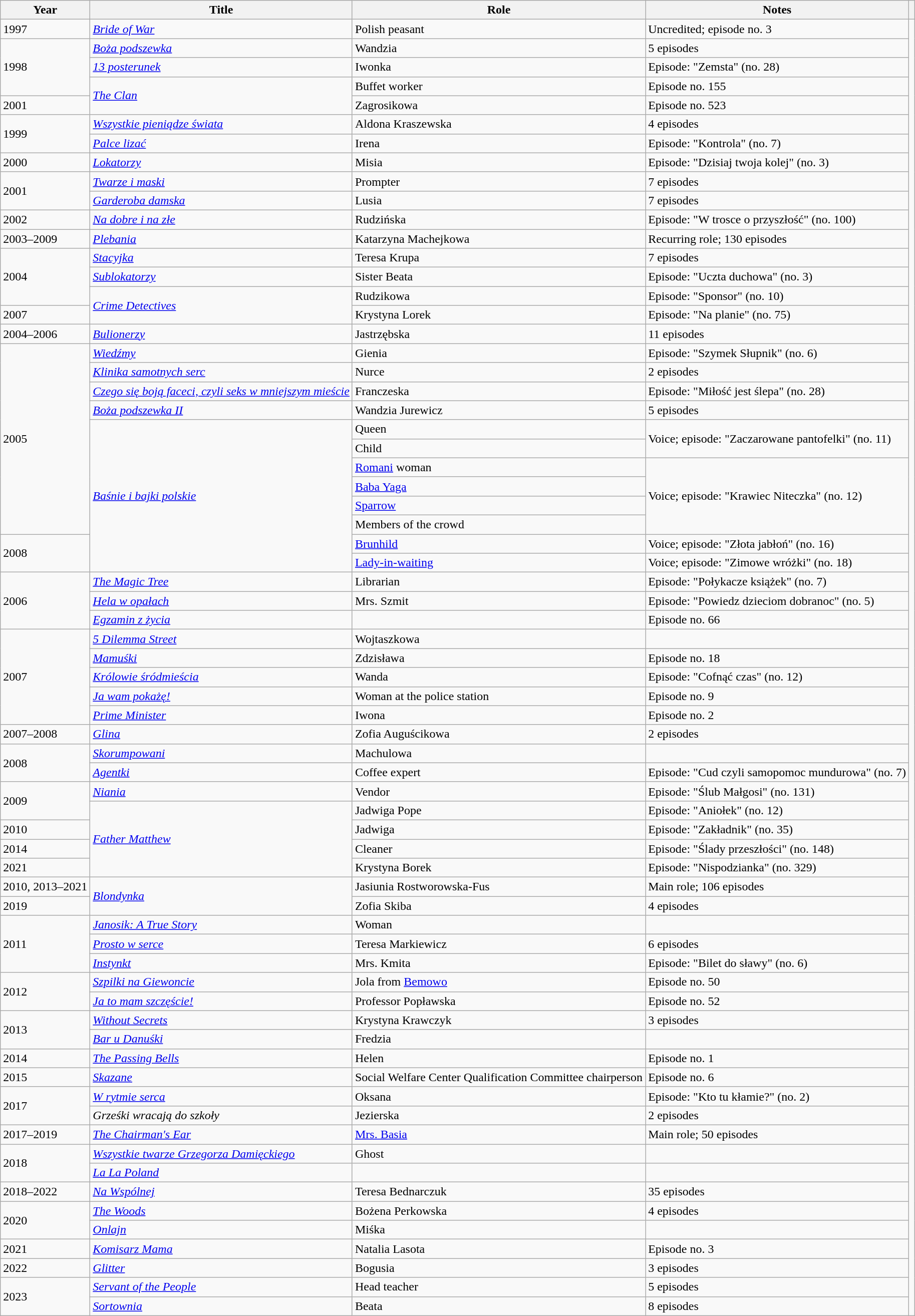<table class="wikitable plainrowheaders sortable">
<tr>
<th scope="col">Year</th>
<th scope="col">Title</th>
<th scope="col">Role</th>
<th scope="col" class="unsortable">Notes</th>
<th scope="col" class="unsortable"></th>
</tr>
<tr>
<td>1997</td>
<td><em><a href='#'>Bride of War</a></em></td>
<td>Polish peasant</td>
<td>Uncredited; episode no. 3</td>
<td rowspan=100></td>
</tr>
<tr>
<td rowspan=3>1998</td>
<td><em><a href='#'>Boża podszewka</a></em></td>
<td>Wandzia</td>
<td>5 episodes</td>
</tr>
<tr>
<td><em><a href='#'>13 posterunek</a></em></td>
<td>Iwonka</td>
<td>Episode: "Zemsta" (no. 28)</td>
</tr>
<tr>
<td rowspan=2><em><a href='#'>The Clan</a></em></td>
<td>Buffet worker</td>
<td>Episode no. 155</td>
</tr>
<tr>
<td>2001</td>
<td>Zagrosikowa</td>
<td>Episode no. 523</td>
</tr>
<tr>
<td rowspan=2>1999</td>
<td><em><a href='#'>Wszystkie pieniądze świata</a></em></td>
<td>Aldona Kraszewska</td>
<td>4 episodes</td>
</tr>
<tr>
<td><em><a href='#'>Palce lizać</a></em></td>
<td>Irena</td>
<td>Episode: "Kontrola" (no. 7)</td>
</tr>
<tr>
<td>2000</td>
<td><em><a href='#'>Lokatorzy</a></em></td>
<td>Misia</td>
<td>Episode: "Dzisiaj twoja kolej" (no. 3)</td>
</tr>
<tr>
<td rowspan=2>2001</td>
<td><em><a href='#'>Twarze i maski</a></em></td>
<td>Prompter</td>
<td>7 episodes</td>
</tr>
<tr>
<td><em><a href='#'>Garderoba damska</a></em></td>
<td>Lusia</td>
<td>7 episodes</td>
</tr>
<tr>
<td>2002</td>
<td><em><a href='#'>Na dobre i na złe</a></em></td>
<td>Rudzińska</td>
<td>Episode: "W trosce o przyszłość" (no. 100)</td>
</tr>
<tr>
<td>2003–2009</td>
<td><em><a href='#'>Plebania</a></em></td>
<td>Katarzyna Machejkowa</td>
<td>Recurring role; 130 episodes</td>
</tr>
<tr>
<td rowspan=3>2004</td>
<td><em><a href='#'>Stacyjka</a></em></td>
<td>Teresa Krupa</td>
<td>7 episodes</td>
</tr>
<tr>
<td><em><a href='#'>Sublokatorzy</a></em></td>
<td>Sister Beata</td>
<td>Episode: "Uczta duchowa" (no. 3)</td>
</tr>
<tr>
<td rowspan=2><em><a href='#'>Crime Detectives</a></em></td>
<td>Rudzikowa</td>
<td>Episode: "Sponsor" (no. 10)</td>
</tr>
<tr>
<td>2007</td>
<td>Krystyna Lorek</td>
<td>Episode: "Na planie" (no. 75)</td>
</tr>
<tr>
<td>2004–2006</td>
<td><em><a href='#'>Bulionerzy</a></em></td>
<td>Jastrzębska</td>
<td>11 episodes</td>
</tr>
<tr>
<td rowspan=10>2005</td>
<td><em><a href='#'>Wiedźmy</a></em></td>
<td>Gienia</td>
<td>Episode: "Szymek Słupnik" (no. 6)</td>
</tr>
<tr>
<td><em><a href='#'>Klinika samotnych serc</a></em></td>
<td>Nurce</td>
<td>2 episodes</td>
</tr>
<tr>
<td><em><a href='#'>Czego się boją faceci, czyli seks w mniejszym mieście</a></em></td>
<td>Franczeska</td>
<td>Episode: "Miłość jest ślepa" (no. 28)</td>
</tr>
<tr>
<td><em><a href='#'>Boża podszewka II</a></em></td>
<td>Wandzia Jurewicz</td>
<td>5 episodes</td>
</tr>
<tr>
<td rowspan=8><em><a href='#'>Baśnie i bajki polskie</a></em></td>
<td>Queen</td>
<td rowspan=2>Voice; episode: "Zaczarowane pantofelki" (no. 11)</td>
</tr>
<tr>
<td>Child</td>
</tr>
<tr>
<td><a href='#'>Romani</a> woman</td>
<td rowspan=4>Voice; episode: "Krawiec Niteczka" (no. 12)</td>
</tr>
<tr>
<td><a href='#'>Baba Yaga</a></td>
</tr>
<tr>
<td><a href='#'>Sparrow</a></td>
</tr>
<tr>
<td>Members of the crowd</td>
</tr>
<tr>
<td rowspan=2>2008</td>
<td><a href='#'>Brunhild</a></td>
<td>Voice; episode: "Złota jabłoń" (no. 16)</td>
</tr>
<tr>
<td><a href='#'>Lady-in-waiting</a></td>
<td>Voice; episode: "Zimowe wróżki" (no. 18)</td>
</tr>
<tr>
<td rowspan=3>2006</td>
<td><em><a href='#'>The Magic Tree</a></em></td>
<td>Librarian</td>
<td>Episode: "Połykacze książek" (no. 7)</td>
</tr>
<tr>
<td><em><a href='#'>Hela w opałach</a></em></td>
<td>Mrs. Szmit</td>
<td>Episode: "Powiedz dzieciom dobranoc" (no. 5)</td>
</tr>
<tr>
<td><em><a href='#'>Egzamin z życia</a></em></td>
<td></td>
<td>Episode no. 66</td>
</tr>
<tr>
<td rowspan=5>2007</td>
<td><em><a href='#'>5 Dilemma Street</a></em></td>
<td>Wojtaszkowa</td>
<td></td>
</tr>
<tr>
<td><em><a href='#'>Mamuśki</a></em></td>
<td>Zdzisława</td>
<td>Episode no. 18</td>
</tr>
<tr>
<td><em><a href='#'>Królowie śródmieścia</a></em></td>
<td>Wanda</td>
<td>Episode: "Cofnąć czas" (no. 12)</td>
</tr>
<tr>
<td><em><a href='#'>Ja wam pokażę!</a></em></td>
<td>Woman at the police station</td>
<td>Episode no. 9</td>
</tr>
<tr>
<td><em><a href='#'>Prime Minister</a></em></td>
<td>Iwona</td>
<td>Episode no. 2</td>
</tr>
<tr>
<td>2007–2008</td>
<td><em><a href='#'>Glina</a></em></td>
<td>Zofia Auguścikowa</td>
<td>2 episodes</td>
</tr>
<tr>
<td rowspan=2>2008</td>
<td><em><a href='#'>Skorumpowani</a></em></td>
<td>Machulowa</td>
<td></td>
</tr>
<tr>
<td><em><a href='#'>Agentki</a></em></td>
<td>Coffee expert</td>
<td>Episode: "Cud czyli samopomoc mundurowa" (no. 7)</td>
</tr>
<tr>
<td rowspan=2>2009</td>
<td><em><a href='#'>Niania</a></em></td>
<td>Vendor</td>
<td>Episode: "Ślub Małgosi" (no. 131)</td>
</tr>
<tr>
<td rowspan=4><em><a href='#'>Father Matthew</a></em></td>
<td>Jadwiga Pope</td>
<td>Episode: "Aniołek" (no. 12)</td>
</tr>
<tr>
<td>2010</td>
<td>Jadwiga</td>
<td>Episode: "Zakładnik" (no. 35)</td>
</tr>
<tr>
<td>2014</td>
<td>Cleaner</td>
<td>Episode: "Ślady przeszłości" (no. 148)</td>
</tr>
<tr>
<td>2021</td>
<td>Krystyna Borek</td>
<td>Episode: "Nispodzianka" (no. 329)</td>
</tr>
<tr>
<td>2010, 2013–2021</td>
<td rowspan=2><em><a href='#'>Blondynka</a></em></td>
<td>Jasiunia Rostworowska-Fus</td>
<td>Main role; 106 episodes</td>
</tr>
<tr>
<td>2019</td>
<td>Zofia Skiba</td>
<td>4 episodes</td>
</tr>
<tr>
<td rowspan=3>2011</td>
<td><em><a href='#'>Janosik: A True Story</a></em></td>
<td>Woman</td>
<td></td>
</tr>
<tr>
<td><em><a href='#'>Prosto w serce</a></em></td>
<td>Teresa Markiewicz</td>
<td>6 episodes</td>
</tr>
<tr>
<td><em><a href='#'>Instynkt</a></em></td>
<td>Mrs. Kmita</td>
<td>Episode: "Bilet do sławy" (no. 6)</td>
</tr>
<tr>
<td rowspan=2>2012</td>
<td><em><a href='#'>Szpilki na Giewoncie</a></em></td>
<td>Jola from <a href='#'>Bemowo</a></td>
<td>Episode no. 50</td>
</tr>
<tr>
<td><em><a href='#'>Ja to mam szczęście!</a></em></td>
<td>Professor Popławska</td>
<td>Episode no. 52</td>
</tr>
<tr>
<td rowspan=2>2013</td>
<td><em><a href='#'>Without Secrets</a></em></td>
<td>Krystyna Krawczyk</td>
<td>3 episodes</td>
</tr>
<tr>
<td><em><a href='#'>Bar u Danuśki</a></em></td>
<td>Fredzia</td>
<td></td>
</tr>
<tr>
<td>2014</td>
<td><em><a href='#'>The Passing Bells</a></em></td>
<td>Helen</td>
<td>Episode no. 1</td>
</tr>
<tr>
<td>2015</td>
<td><em><a href='#'>Skazane</a></em></td>
<td>Social Welfare Center Qualification Committee chairperson</td>
<td>Episode no. 6</td>
</tr>
<tr>
<td rowspan=2>2017</td>
<td><em><a href='#'>W rytmie serca</a></em></td>
<td>Oksana</td>
<td>Episode: "Kto tu kłamie?" (no. 2)</td>
</tr>
<tr>
<td><em>Grześki wracają do szkoły</em></td>
<td>Jezierska</td>
<td>2 episodes</td>
</tr>
<tr>
<td>2017–2019</td>
<td><em><a href='#'>The Chairman's Ear</a></em></td>
<td><a href='#'>Mrs. Basia</a></td>
<td>Main role; 50 episodes</td>
</tr>
<tr>
<td rowspan=2>2018</td>
<td><em><a href='#'>Wszystkie twarze Grzegorza Damięckiego</a></em></td>
<td>Ghost</td>
<td></td>
</tr>
<tr>
<td><em><a href='#'>La La Poland</a></em></td>
<td></td>
<td></td>
</tr>
<tr>
<td>2018–2022</td>
<td><em><a href='#'>Na Wspólnej</a></em></td>
<td>Teresa Bednarczuk</td>
<td>35 episodes</td>
</tr>
<tr>
<td rowspan=2>2020</td>
<td><em><a href='#'>The Woods</a></em></td>
<td>Bożena Perkowska</td>
<td>4 episodes</td>
</tr>
<tr>
<td><em><a href='#'>Onlajn</a></em></td>
<td>Miśka</td>
<td></td>
</tr>
<tr>
<td>2021</td>
<td><em><a href='#'>Komisarz Mama</a></em></td>
<td>Natalia Lasota</td>
<td>Episode no. 3</td>
</tr>
<tr>
<td>2022</td>
<td><em><a href='#'>Glitter</a></em></td>
<td>Bogusia</td>
<td>3 episodes</td>
</tr>
<tr>
<td rowspan=2>2023</td>
<td><em><a href='#'>Servant of the People</a></em></td>
<td>Head teacher</td>
<td>5 episodes</td>
</tr>
<tr>
<td><em><a href='#'>Sortownia</a></em></td>
<td>Beata</td>
<td>8 episodes</td>
</tr>
</table>
